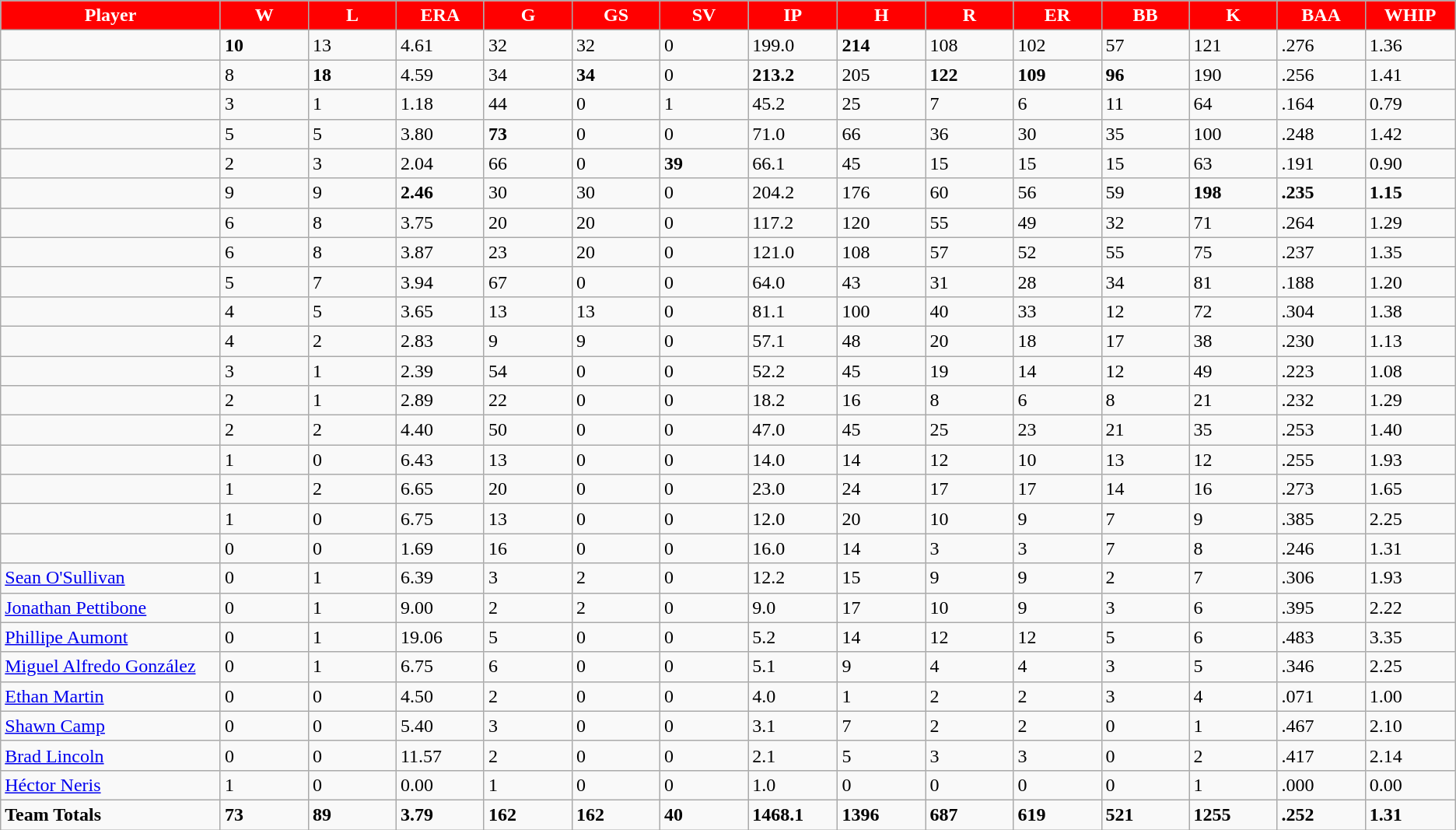<table class="wikitable sortable">
<tr>
<th style="background: red; color:#FFF; width:10%;">Player</th>
<th style="background: red; color:#FFF; width:4%;">W</th>
<th style="background: red; color:#FFF; width:4%;">L</th>
<th style="background: red; color:#FFF; width:4%;">ERA</th>
<th style="background: red; color:#FFF; width:4%;">G</th>
<th style="background: red; color:#FFF; width:4%;">GS</th>
<th style="background: red; color:#FFF; width:4%;">SV</th>
<th style="background: red; color:#FFF; width:4%;">IP</th>
<th style="background: red; color:#FFF; width:4%;">H</th>
<th style="background: red; color:#FFF; width:4%;">R</th>
<th style="background: red; color:#FFF; width:4%;">ER</th>
<th style="background: red; color:#FFF; width:4%;">BB</th>
<th style="background: red; color:#FFF; width:4%;">K</th>
<th style="background: red; color:#FFF; width:4%;">BAA</th>
<th style="background: red; color:#FFF; width:4%;">WHIP</th>
</tr>
<tr>
<td></td>
<td><strong>10</strong></td>
<td>13</td>
<td>4.61</td>
<td>32</td>
<td>32</td>
<td>0</td>
<td>199.0</td>
<td><strong>214</strong></td>
<td>108</td>
<td>102</td>
<td>57</td>
<td>121</td>
<td>.276</td>
<td>1.36</td>
</tr>
<tr>
<td></td>
<td>8</td>
<td><strong>18</strong></td>
<td>4.59</td>
<td>34</td>
<td><strong>34</strong></td>
<td>0</td>
<td><strong>213.2</strong></td>
<td>205</td>
<td><strong>122</strong></td>
<td><strong>109</strong></td>
<td><strong>96</strong></td>
<td>190</td>
<td>.256</td>
<td>1.41</td>
</tr>
<tr>
<td></td>
<td>3</td>
<td>1</td>
<td>1.18</td>
<td>44</td>
<td>0</td>
<td>1</td>
<td>45.2</td>
<td>25</td>
<td>7</td>
<td>6</td>
<td>11</td>
<td>64</td>
<td>.164</td>
<td>0.79</td>
</tr>
<tr>
<td></td>
<td>5</td>
<td>5</td>
<td>3.80</td>
<td><strong>73</strong></td>
<td>0</td>
<td>0</td>
<td>71.0</td>
<td>66</td>
<td>36</td>
<td>30</td>
<td>35</td>
<td>100</td>
<td>.248</td>
<td>1.42</td>
</tr>
<tr>
<td></td>
<td>2</td>
<td>3</td>
<td>2.04</td>
<td>66</td>
<td>0</td>
<td><strong>39</strong></td>
<td>66.1</td>
<td>45</td>
<td>15</td>
<td>15</td>
<td>15</td>
<td>63</td>
<td>.191</td>
<td>0.90</td>
</tr>
<tr>
<td></td>
<td>9</td>
<td>9</td>
<td><strong>2.46</strong></td>
<td>30</td>
<td>30</td>
<td>0</td>
<td>204.2</td>
<td>176</td>
<td>60</td>
<td>56</td>
<td>59</td>
<td><strong>198</strong></td>
<td><strong>.235</strong></td>
<td><strong>1.15</strong></td>
</tr>
<tr>
<td></td>
<td>6</td>
<td>8</td>
<td>3.75</td>
<td>20</td>
<td>20</td>
<td>0</td>
<td>117.2</td>
<td>120</td>
<td>55</td>
<td>49</td>
<td>32</td>
<td>71</td>
<td>.264</td>
<td>1.29</td>
</tr>
<tr>
<td></td>
<td>6</td>
<td>8</td>
<td>3.87</td>
<td>23</td>
<td>20</td>
<td>0</td>
<td>121.0</td>
<td>108</td>
<td>57</td>
<td>52</td>
<td>55</td>
<td>75</td>
<td>.237</td>
<td>1.35</td>
</tr>
<tr>
<td></td>
<td>5</td>
<td>7</td>
<td>3.94</td>
<td>67</td>
<td>0</td>
<td>0</td>
<td>64.0</td>
<td>43</td>
<td>31</td>
<td>28</td>
<td>34</td>
<td>81</td>
<td>.188</td>
<td>1.20</td>
</tr>
<tr>
<td></td>
<td>4</td>
<td>5</td>
<td>3.65</td>
<td>13</td>
<td>13</td>
<td>0</td>
<td>81.1</td>
<td>100</td>
<td>40</td>
<td>33</td>
<td>12</td>
<td>72</td>
<td>.304</td>
<td>1.38</td>
</tr>
<tr>
<td></td>
<td>4</td>
<td>2</td>
<td>2.83</td>
<td>9</td>
<td>9</td>
<td>0</td>
<td>57.1</td>
<td>48</td>
<td>20</td>
<td>18</td>
<td>17</td>
<td>38</td>
<td>.230</td>
<td>1.13</td>
</tr>
<tr>
<td></td>
<td>3</td>
<td>1</td>
<td>2.39</td>
<td>54</td>
<td>0</td>
<td>0</td>
<td>52.2</td>
<td>45</td>
<td>19</td>
<td>14</td>
<td>12</td>
<td>49</td>
<td>.223</td>
<td>1.08</td>
</tr>
<tr>
<td></td>
<td>2</td>
<td>1</td>
<td>2.89</td>
<td>22</td>
<td>0</td>
<td>0</td>
<td>18.2</td>
<td>16</td>
<td>8</td>
<td>6</td>
<td>8</td>
<td>21</td>
<td>.232</td>
<td>1.29</td>
</tr>
<tr>
<td></td>
<td>2</td>
<td>2</td>
<td>4.40</td>
<td>50</td>
<td>0</td>
<td>0</td>
<td>47.0</td>
<td>45</td>
<td>25</td>
<td>23</td>
<td>21</td>
<td>35</td>
<td>.253</td>
<td>1.40</td>
</tr>
<tr>
<td></td>
<td>1</td>
<td>0</td>
<td>6.43</td>
<td>13</td>
<td>0</td>
<td>0</td>
<td>14.0</td>
<td>14</td>
<td>12</td>
<td>10</td>
<td>13</td>
<td>12</td>
<td>.255</td>
<td>1.93</td>
</tr>
<tr>
<td></td>
<td>1</td>
<td>2</td>
<td>6.65</td>
<td>20</td>
<td>0</td>
<td>0</td>
<td>23.0</td>
<td>24</td>
<td>17</td>
<td>17</td>
<td>14</td>
<td>16</td>
<td>.273</td>
<td>1.65</td>
</tr>
<tr>
<td></td>
<td>1</td>
<td>0</td>
<td>6.75</td>
<td>13</td>
<td>0</td>
<td>0</td>
<td>12.0</td>
<td>20</td>
<td>10</td>
<td>9</td>
<td>7</td>
<td>9</td>
<td>.385</td>
<td>2.25</td>
</tr>
<tr>
<td></td>
<td>0</td>
<td>0</td>
<td>1.69</td>
<td>16</td>
<td>0</td>
<td>0</td>
<td>16.0</td>
<td>14</td>
<td>3</td>
<td>3</td>
<td>7</td>
<td>8</td>
<td>.246</td>
<td>1.31</td>
</tr>
<tr>
<td><a href='#'>Sean O'Sullivan</a></td>
<td>0</td>
<td>1</td>
<td>6.39</td>
<td>3</td>
<td>2</td>
<td>0</td>
<td>12.2</td>
<td>15</td>
<td>9</td>
<td>9</td>
<td>2</td>
<td>7</td>
<td>.306</td>
<td>1.93</td>
</tr>
<tr>
<td><a href='#'>Jonathan Pettibone</a></td>
<td>0</td>
<td>1</td>
<td>9.00</td>
<td>2</td>
<td>2</td>
<td>0</td>
<td>9.0</td>
<td>17</td>
<td>10</td>
<td>9</td>
<td>3</td>
<td>6</td>
<td>.395</td>
<td>2.22</td>
</tr>
<tr>
<td><a href='#'>Phillipe Aumont</a></td>
<td>0</td>
<td>1</td>
<td>19.06</td>
<td>5</td>
<td>0</td>
<td>0</td>
<td>5.2</td>
<td>14</td>
<td>12</td>
<td>12</td>
<td>5</td>
<td>6</td>
<td>.483</td>
<td>3.35</td>
</tr>
<tr>
<td><a href='#'>Miguel Alfredo González</a></td>
<td>0</td>
<td>1</td>
<td>6.75</td>
<td>6</td>
<td>0</td>
<td>0</td>
<td>5.1</td>
<td>9</td>
<td>4</td>
<td>4</td>
<td>3</td>
<td>5</td>
<td>.346</td>
<td>2.25</td>
</tr>
<tr>
<td><a href='#'>Ethan Martin</a></td>
<td>0</td>
<td>0</td>
<td>4.50</td>
<td>2</td>
<td>0</td>
<td>0</td>
<td>4.0</td>
<td>1</td>
<td>2</td>
<td>2</td>
<td>3</td>
<td>4</td>
<td>.071</td>
<td>1.00</td>
</tr>
<tr>
<td><a href='#'>Shawn Camp</a></td>
<td>0</td>
<td>0</td>
<td>5.40</td>
<td>3</td>
<td>0</td>
<td>0</td>
<td>3.1</td>
<td>7</td>
<td>2</td>
<td>2</td>
<td>0</td>
<td>1</td>
<td>.467</td>
<td>2.10</td>
</tr>
<tr>
<td><a href='#'>Brad Lincoln</a></td>
<td>0</td>
<td>0</td>
<td>11.57</td>
<td>2</td>
<td>0</td>
<td>0</td>
<td>2.1</td>
<td>5</td>
<td>3</td>
<td>3</td>
<td>0</td>
<td>2</td>
<td>.417</td>
<td>2.14</td>
</tr>
<tr>
<td><a href='#'>Héctor Neris</a></td>
<td>1</td>
<td>0</td>
<td>0.00</td>
<td>1</td>
<td>0</td>
<td>0</td>
<td>1.0</td>
<td>0</td>
<td>0</td>
<td>0</td>
<td>0</td>
<td>1</td>
<td>.000</td>
<td>0.00</td>
</tr>
<tr>
<td><strong>Team Totals</strong></td>
<td><strong>73</strong></td>
<td><strong>89</strong></td>
<td><strong>3.79</strong></td>
<td><strong>162</strong></td>
<td><strong>162</strong></td>
<td><strong>40</strong></td>
<td><strong>1468.1</strong></td>
<td><strong>1396</strong></td>
<td><strong>687</strong></td>
<td><strong>619</strong></td>
<td><strong>521</strong></td>
<td><strong>1255</strong></td>
<td><strong>.252</strong></td>
<td><strong>1.31</strong></td>
</tr>
</table>
